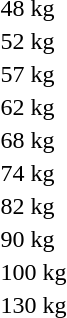<table>
<tr>
<td>48 kg</td>
<td></td>
<td></td>
<td></td>
</tr>
<tr>
<td>52 kg</td>
<td></td>
<td></td>
<td></td>
</tr>
<tr>
<td>57 kg</td>
<td></td>
<td></td>
<td></td>
</tr>
<tr>
<td>62 kg</td>
<td></td>
<td></td>
<td></td>
</tr>
<tr>
<td>68 kg</td>
<td></td>
<td></td>
<td></td>
</tr>
<tr>
<td>74 kg</td>
<td></td>
<td></td>
<td></td>
</tr>
<tr>
<td>82 kg</td>
<td></td>
<td></td>
<td></td>
</tr>
<tr>
<td>90 kg</td>
<td></td>
<td></td>
<td></td>
</tr>
<tr>
<td>100 kg</td>
<td></td>
<td></td>
<td></td>
</tr>
<tr>
<td>130 kg</td>
<td></td>
<td></td>
<td></td>
</tr>
</table>
